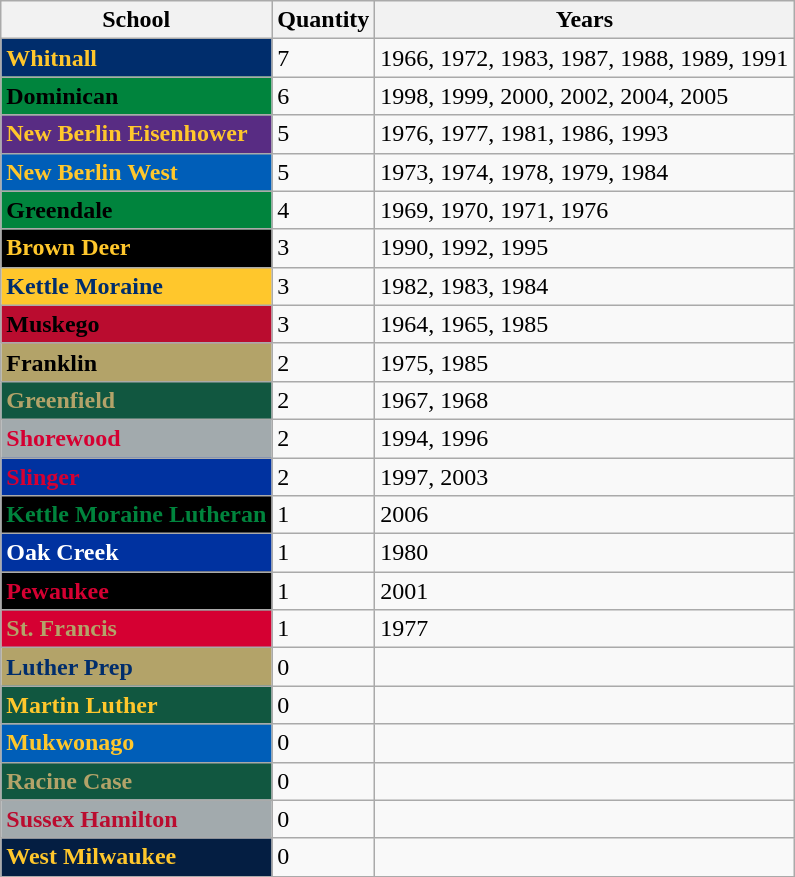<table class="wikitable">
<tr>
<th>School</th>
<th>Quantity</th>
<th>Years</th>
</tr>
<tr>
<td style="background: #002d6c; color: #ffc72c"><strong>Whitnall</strong></td>
<td>7</td>
<td>1966, 1972, 1983, 1987, 1988, 1989, 1991</td>
</tr>
<tr>
<td style="background: #00843d; color: black"><strong>Dominican</strong></td>
<td>6</td>
<td>1998, 1999, 2000, 2002, 2004, 2005</td>
</tr>
<tr>
<td style="background: #582c83; color: #ffc72c"><strong>New Berlin Eisenhower</strong></td>
<td>5</td>
<td>1976, 1977, 1981, 1986, 1993</td>
</tr>
<tr>
<td style="background: #005eb8; color: #ffc72c"><strong>New Berlin West</strong></td>
<td>5</td>
<td>1973, 1974, 1978, 1979, 1984</td>
</tr>
<tr>
<td style="background: #00843d; color: black"><strong>Greendale</strong></td>
<td>4</td>
<td>1969, 1970, 1971, 1976</td>
</tr>
<tr>
<td style="background: black; color: #ffc72c"><strong>Brown Deer</strong></td>
<td>3</td>
<td>1990, 1992, 1995</td>
</tr>
<tr>
<td style="background: #ffc72c; color: #002d6c"><strong>Kettle Moraine</strong></td>
<td>3</td>
<td>1982, 1983, 1984</td>
</tr>
<tr>
<td style="background: #ba0c2f; color: black"><strong>Muskego</strong></td>
<td>3</td>
<td>1964, 1965, 1985</td>
</tr>
<tr>
<td style="background: #b3a369; color: black"><strong>Franklin</strong></td>
<td>2</td>
<td>1975, 1985</td>
</tr>
<tr>
<td style="background: #115740; color: #b3a369"><strong>Greenfield</strong></td>
<td>2</td>
<td>1967, 1968</td>
</tr>
<tr>
<td style="background: #a2aaad; color: #d50032"><strong>Shorewood</strong></td>
<td>2</td>
<td>1994, 1996</td>
</tr>
<tr>
<td style="background: #0032a0; color: #d50032"><strong>Slinger</strong></td>
<td>2</td>
<td>1997, 2003</td>
</tr>
<tr>
<td style="background: black; color: #00843d"><strong>Kettle Moraine Lutheran</strong></td>
<td>1</td>
<td>2006</td>
</tr>
<tr>
<td style="background: #0032a0; color: white"><strong>Oak Creek</strong></td>
<td>1</td>
<td>1980</td>
</tr>
<tr>
<td style="background: black; color: #d50032"><strong>Pewaukee</strong></td>
<td>1</td>
<td>2001</td>
</tr>
<tr>
<td style="background: #d50032; color: #b3a369"><strong>St. Francis</strong></td>
<td>1</td>
<td>1977</td>
</tr>
<tr>
<td style="background: #b3a369; color: #002d6c"><strong>Luther Prep</strong></td>
<td>0</td>
<td></td>
</tr>
<tr>
<td style="background: #115740; color: #ffc72c"><strong>Martin Luther</strong></td>
<td>0</td>
<td></td>
</tr>
<tr>
<td style="background: #005eb8; color: #ffc72c"><strong>Mukwonago</strong></td>
<td>0</td>
<td></td>
</tr>
<tr>
<td style="background: #115740; color: #b3a369"><strong>Racine Case</strong></td>
<td>0</td>
<td></td>
</tr>
<tr>
<td style="background: #a2aaad; color: #ba0c2f"><strong>Sussex Hamilton</strong></td>
<td>0</td>
<td></td>
</tr>
<tr>
<td style="background: #041e42; color: #ffc72c"><strong>West Milwaukee</strong></td>
<td>0</td>
<td></td>
</tr>
</table>
